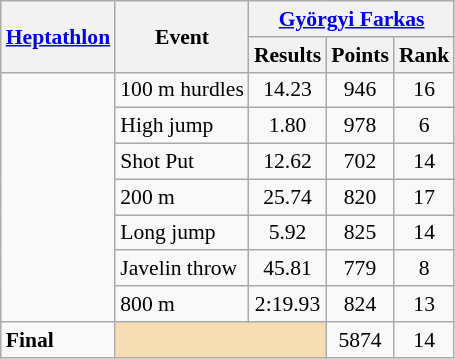<table class=wikitable style="font-size:90%">
<tr>
<th rowspan="2"><a href='#'>Heptathlon</a></th>
<th rowspan="2">Event</th>
<th colspan="3"><a href='#'>Györgyi Farkas</a></th>
</tr>
<tr>
<th>Results</th>
<th>Points</th>
<th>Rank</th>
</tr>
<tr>
<td rowspan="7"></td>
<td>100 m hurdles</td>
<td align=center>14.23</td>
<td align=center>946</td>
<td align=center>16</td>
</tr>
<tr>
<td>High jump</td>
<td align=center>1.80</td>
<td align=center>978</td>
<td align=center>6</td>
</tr>
<tr>
<td>Shot Put</td>
<td align=center>12.62</td>
<td align=center>702</td>
<td align=center>14</td>
</tr>
<tr>
<td>200 m</td>
<td align=center>25.74</td>
<td align=center>820</td>
<td align=center>17</td>
</tr>
<tr>
<td>Long jump</td>
<td align=center>5.92</td>
<td align=center>825</td>
<td align=center>14</td>
</tr>
<tr>
<td>Javelin throw</td>
<td align=center>45.81</td>
<td align=center>779</td>
<td align=center>8</td>
</tr>
<tr>
<td>800 m</td>
<td align=center>2:19.93</td>
<td align=center>824</td>
<td align=center>13</td>
</tr>
<tr>
<td><strong>Final</strong></td>
<td colspan="2" bgcolor="wheat"></td>
<td align=center>5874</td>
<td align=center>14</td>
</tr>
</table>
